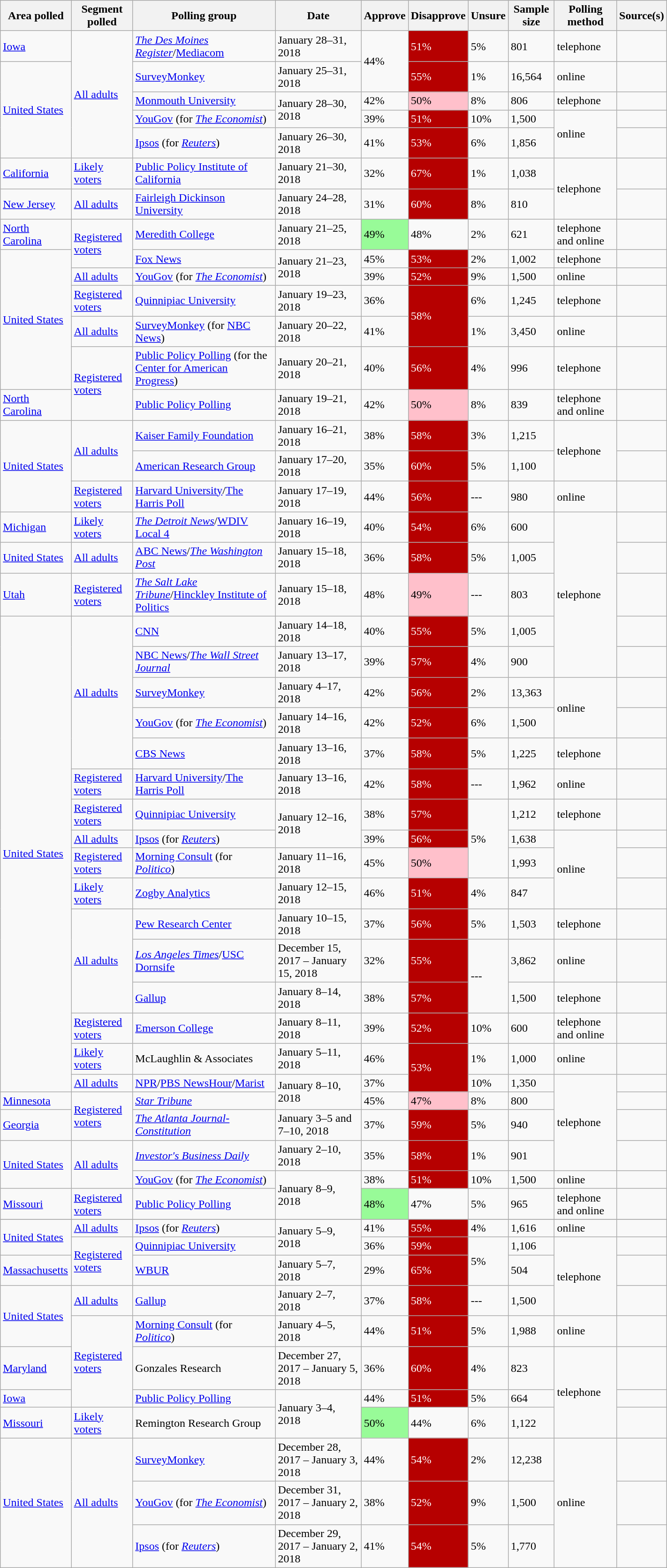<table class="wikitable sortable" style="width: 75%">
<tr>
<th>Area polled</th>
<th>Segment polled</th>
<th>Polling group</th>
<th>Date</th>
<th>Approve</th>
<th>Disapprove</th>
<th>Unsure</th>
<th>Sample size</th>
<th>Polling method</th>
<th>Source(s)</th>
</tr>
<tr>
<td> <a href='#'>Iowa</a></td>
<td rowspan="5"><a href='#'>All adults</a></td>
<td><em><a href='#'>The Des Moines Register</a></em>/<a href='#'>Mediacom</a></td>
<td>January 28–31, 2018</td>
<td rowspan="2">44%</td>
<td style="background:#B60000; color: white">51%</td>
<td>5%</td>
<td>801</td>
<td>telephone</td>
<td></td>
</tr>
<tr>
<td rowspan="4"> <a href='#'>United States</a></td>
<td><a href='#'>SurveyMonkey</a></td>
<td>January 25–31, 2018</td>
<td style="background:#B60000; color: white">55%</td>
<td>1%</td>
<td>16,564</td>
<td>online</td>
<td></td>
</tr>
<tr>
<td><a href='#'>Monmouth University</a></td>
<td rowspan="2">January 28–30, 2018</td>
<td>42%</td>
<td style="background: pink; color: black">50%</td>
<td>8%</td>
<td>806</td>
<td>telephone</td>
<td></td>
</tr>
<tr>
<td><a href='#'>YouGov</a> (for <em><a href='#'>The Economist</a></em>)</td>
<td>39%</td>
<td style="background:#B60000; color: white">51%</td>
<td>10%</td>
<td>1,500</td>
<td rowspan="2">online</td>
<td></td>
</tr>
<tr>
<td><a href='#'>Ipsos</a> (for <em><a href='#'>Reuters</a></em>)</td>
<td>January 26–30, 2018</td>
<td>41%</td>
<td style="background:#B60000; color: white">53%</td>
<td>6%</td>
<td>1,856</td>
<td></td>
</tr>
<tr>
<td> <a href='#'>California</a></td>
<td><a href='#'>Likely voters</a></td>
<td><a href='#'>Public Policy Institute of California</a></td>
<td>January 21–30, 2018</td>
<td>32%</td>
<td style="background:#B60000; color: white">67%</td>
<td>1%</td>
<td>1,038</td>
<td rowspan="2">telephone</td>
<td></td>
</tr>
<tr>
<td> <a href='#'>New Jersey</a></td>
<td><a href='#'>All adults</a></td>
<td><a href='#'>Fairleigh Dickinson University</a></td>
<td>January 24–28, 2018</td>
<td>31%</td>
<td style="background:#B60000; color: white">60%</td>
<td>8%</td>
<td>810</td>
<td></td>
</tr>
<tr>
<td> <a href='#'>North Carolina</a></td>
<td rowspan="2"><a href='#'>Registered voters</a></td>
<td><a href='#'>Meredith College</a></td>
<td>January 21–25, 2018</td>
<td style="background: PaleGreen; color: black">49%</td>
<td>48%</td>
<td>2%</td>
<td>621</td>
<td>telephone and online</td>
<td></td>
</tr>
<tr>
<td rowspan="5"> <a href='#'>United States</a></td>
<td><a href='#'>Fox News</a></td>
<td rowspan="2">January 21–23, 2018</td>
<td>45%</td>
<td style="background:#B60000; color: white">53%</td>
<td>2%</td>
<td>1,002</td>
<td>telephone</td>
<td></td>
</tr>
<tr>
<td><a href='#'>All adults</a></td>
<td><a href='#'>YouGov</a> (for <em><a href='#'>The Economist</a></em>)</td>
<td>39%</td>
<td style="background:#B60000; color: white">52%</td>
<td>9%</td>
<td>1,500</td>
<td>online</td>
<td></td>
</tr>
<tr>
<td><a href='#'>Registered voters</a></td>
<td><a href='#'>Quinnipiac University</a></td>
<td>January 19–23, 2018</td>
<td>36%</td>
<td rowspan="2" style="background:#B60000; color: white">58%</td>
<td>6%</td>
<td>1,245</td>
<td>telephone</td>
<td></td>
</tr>
<tr>
<td><a href='#'>All adults</a></td>
<td><a href='#'>SurveyMonkey</a> (for <a href='#'>NBC News</a>)</td>
<td>January 20–22, 2018</td>
<td>41%</td>
<td>1%</td>
<td>3,450</td>
<td>online</td>
<td></td>
</tr>
<tr>
<td rowspan="2"><a href='#'>Registered voters</a></td>
<td><a href='#'>Public Policy Polling</a> (for the <a href='#'>Center for American Progress</a>)</td>
<td>January 20–21, 2018</td>
<td>40%</td>
<td style="background:#B60000; color: white">56%</td>
<td>4%</td>
<td>996</td>
<td>telephone</td>
<td></td>
</tr>
<tr>
<td> <a href='#'>North Carolina</a></td>
<td><a href='#'>Public Policy Polling</a></td>
<td>January 19–21, 2018</td>
<td>42%</td>
<td style="background: pink; color: black">50%</td>
<td>8%</td>
<td>839</td>
<td>telephone and online</td>
<td></td>
</tr>
<tr>
<td rowspan="3"> <a href='#'>United States</a></td>
<td rowspan="2"><a href='#'>All adults</a></td>
<td><a href='#'>Kaiser Family Foundation</a></td>
<td>January 16–21, 2018</td>
<td>38%</td>
<td style="background:#B60000; color: white">58%</td>
<td>3%</td>
<td>1,215</td>
<td rowspan="2">telephone</td>
<td></td>
</tr>
<tr>
<td><a href='#'>American Research Group</a></td>
<td>January 17–20, 2018</td>
<td>35%</td>
<td style="background:#B60000; color: white">60%</td>
<td>5%</td>
<td>1,100</td>
<td></td>
</tr>
<tr>
<td><a href='#'>Registered voters</a></td>
<td><a href='#'>Harvard University</a>/<a href='#'>The Harris Poll</a></td>
<td>January 17–19, 2018</td>
<td>44%</td>
<td style="background:#B60000; color: white">56%</td>
<td>---</td>
<td>980</td>
<td>online</td>
<td></td>
</tr>
<tr>
<td> <a href='#'>Michigan</a></td>
<td><a href='#'>Likely voters</a></td>
<td><em><a href='#'>The Detroit News</a></em>/<a href='#'>WDIV Local 4</a></td>
<td>January 16–19, 2018</td>
<td>40%</td>
<td style="background:#B60000; color: white">54%</td>
<td>6%</td>
<td>600</td>
<td rowspan="5">telephone</td>
<td></td>
</tr>
<tr>
<td> <a href='#'>United States</a></td>
<td><a href='#'>All adults</a></td>
<td><a href='#'>ABC News</a>/<em><a href='#'>The Washington Post</a></em></td>
<td>January 15–18, 2018</td>
<td>36%</td>
<td style="background:#B60000; color: white">58%</td>
<td>5%</td>
<td>1,005</td>
<td></td>
</tr>
<tr>
<td> <a href='#'>Utah</a></td>
<td><a href='#'>Registered voters</a></td>
<td><em><a href='#'>The Salt Lake Tribune</a></em>/<a href='#'>Hinckley Institute of Politics</a></td>
<td>January 15–18, 2018</td>
<td>48%</td>
<td style="background: pink; color: black">49%</td>
<td>---</td>
<td>803</td>
<td></td>
</tr>
<tr>
<td rowspan="16"> <a href='#'>United States</a></td>
<td rowspan="5"><a href='#'>All adults</a></td>
<td><a href='#'>CNN</a></td>
<td>January 14–18, 2018</td>
<td>40%</td>
<td style="background:#B60000; color: white">55%</td>
<td>5%</td>
<td>1,005</td>
<td></td>
</tr>
<tr>
<td><a href='#'>NBC News</a>/<em><a href='#'>The Wall Street Journal</a></em></td>
<td>January 13–17, 2018</td>
<td>39%</td>
<td style="background:#B60000; color: white">57%</td>
<td>4%</td>
<td>900</td>
<td></td>
</tr>
<tr>
<td><a href='#'>SurveyMonkey</a></td>
<td>January 4–17, 2018</td>
<td>42%</td>
<td style="background:#B60000; color: white">56%</td>
<td>2%</td>
<td>13,363</td>
<td rowspan="2">online</td>
<td></td>
</tr>
<tr>
<td><a href='#'>YouGov</a> (for <em><a href='#'>The Economist</a></em>)</td>
<td>January 14–16, 2018</td>
<td>42%</td>
<td style="background:#B60000; color: white">52%</td>
<td>6%</td>
<td>1,500</td>
<td></td>
</tr>
<tr>
<td><a href='#'>CBS News</a></td>
<td>January 13–16, 2018</td>
<td>37%</td>
<td style="background:#B60000; color: white">58%</td>
<td>5%</td>
<td>1,225</td>
<td>telephone</td>
<td></td>
</tr>
<tr>
<td><a href='#'>Registered voters</a></td>
<td><a href='#'>Harvard University</a>/<a href='#'>The Harris Poll</a></td>
<td>January 13–16, 2018</td>
<td>42%</td>
<td style="background:#B60000; color: white">58%</td>
<td>---</td>
<td>1,962</td>
<td>online</td>
<td></td>
</tr>
<tr>
<td><a href='#'>Registered voters</a></td>
<td><a href='#'>Quinnipiac University</a></td>
<td rowspan="2">January 12–16, 2018</td>
<td>38%</td>
<td style="background:#B60000; color: white">57%</td>
<td rowspan="3">5%</td>
<td>1,212</td>
<td>telephone</td>
<td></td>
</tr>
<tr>
<td><a href='#'>All adults</a></td>
<td><a href='#'>Ipsos</a> (for <em><a href='#'>Reuters</a></em>)</td>
<td>39%</td>
<td style="background:#B60000; color: white">56%</td>
<td>1,638</td>
<td rowspan="3">online</td>
<td></td>
</tr>
<tr>
<td><a href='#'>Registered voters</a></td>
<td><a href='#'>Morning Consult</a> (for <em><a href='#'>Politico</a></em>)</td>
<td>January 11–16, 2018</td>
<td>45%</td>
<td style="background: pink; color: black">50%</td>
<td>1,993</td>
<td></td>
</tr>
<tr>
<td><a href='#'>Likely voters</a></td>
<td><a href='#'>Zogby Analytics</a></td>
<td>January 12–15, 2018</td>
<td>46%</td>
<td style="background:#B60000; color: white">51%</td>
<td>4%</td>
<td>847</td>
<td></td>
</tr>
<tr>
<td rowspan="3"><a href='#'>All adults</a></td>
<td><a href='#'>Pew Research Center</a></td>
<td>January 10–15, 2018</td>
<td>37%</td>
<td style="background:#B60000; color: white">56%</td>
<td>5%</td>
<td>1,503</td>
<td>telephone</td>
<td></td>
</tr>
<tr>
<td><em><a href='#'>Los Angeles Times</a></em>/<a href='#'>USC Dornsife</a></td>
<td>December 15, 2017 – January 15, 2018</td>
<td>32%</td>
<td style="background:#B60000; color: white">55%</td>
<td rowspan="2">---</td>
<td>3,862</td>
<td>online</td>
<td></td>
</tr>
<tr>
<td><a href='#'>Gallup</a></td>
<td>January 8–14, 2018</td>
<td>38%</td>
<td style="background:#B60000; color: white">57%</td>
<td>1,500</td>
<td>telephone</td>
<td></td>
</tr>
<tr>
<td><a href='#'>Registered voters</a></td>
<td><a href='#'>Emerson College</a></td>
<td>January 8–11, 2018</td>
<td>39%</td>
<td style="background:#B60000; color: white">52%</td>
<td>10%</td>
<td>600</td>
<td>telephone and online</td>
<td></td>
</tr>
<tr>
<td><a href='#'>Likely voters</a></td>
<td>McLaughlin & Associates</td>
<td>January 5–11, 2018</td>
<td>46%</td>
<td rowspan="2" style="background:#B60000; color: white">53%</td>
<td>1%</td>
<td>1,000</td>
<td>online</td>
<td></td>
</tr>
<tr>
<td><a href='#'>All adults</a></td>
<td><a href='#'>NPR</a>/<a href='#'>PBS NewsHour</a>/<a href='#'>Marist</a></td>
<td rowspan="2">January 8–10, 2018</td>
<td>37%</td>
<td>10%</td>
<td>1,350</td>
<td rowspan="4">telephone</td>
<td></td>
</tr>
<tr>
<td> <a href='#'>Minnesota</a></td>
<td rowspan="2"><a href='#'>Registered voters</a></td>
<td><em><a href='#'>Star Tribune</a></em></td>
<td>45%</td>
<td style="background: pink; color: black">47%</td>
<td>8%</td>
<td>800</td>
<td></td>
</tr>
<tr>
<td> <a href='#'>Georgia</a></td>
<td><em><a href='#'>The Atlanta Journal-Constitution</a></em></td>
<td>January 3–5 and 7–10, 2018</td>
<td>37%</td>
<td style="background:#B60000; color: white">59%</td>
<td>5%</td>
<td>940</td>
<td></td>
</tr>
<tr>
<td rowspan="2"> <a href='#'>United States</a></td>
<td rowspan="2"><a href='#'>All adults</a></td>
<td><em><a href='#'>Investor's Business Daily</a></em></td>
<td>January 2–10, 2018</td>
<td>35%</td>
<td style="background:#B60000; color: white">58%</td>
<td>1%</td>
<td>901</td>
<td></td>
</tr>
<tr>
<td><a href='#'>YouGov</a> (for <em><a href='#'>The Economist</a></em>)</td>
<td rowspan="2">January 8–9, 2018</td>
<td>38%</td>
<td style="background:#B60000; color: white">51%</td>
<td>10%</td>
<td>1,500</td>
<td>online</td>
<td></td>
</tr>
<tr>
<td> <a href='#'>Missouri</a></td>
<td><a href='#'>Registered voters</a></td>
<td><a href='#'>Public Policy Polling</a></td>
<td style="background: PaleGreen; color: black">48%</td>
<td>47%</td>
<td>5%</td>
<td>965</td>
<td>telephone and online</td>
<td></td>
</tr>
<tr>
</tr>
<tr>
<td rowspan="2"> <a href='#'>United States</a></td>
<td><a href='#'>All adults</a></td>
<td><a href='#'>Ipsos</a> (for <em><a href='#'>Reuters</a></em>)</td>
<td rowspan="2">January 5–9, 2018</td>
<td>41%</td>
<td style="background:#B60000; color: white">55%</td>
<td>4%</td>
<td>1,616</td>
<td>online</td>
<td></td>
</tr>
<tr>
<td rowspan="2"><a href='#'>Registered voters</a></td>
<td><a href='#'>Quinnipiac University</a></td>
<td>36%</td>
<td style="background:#B60000; color: white">59%</td>
<td rowspan="2">5%</td>
<td>1,106</td>
<td rowspan="3">telephone</td>
<td></td>
</tr>
<tr>
<td> <a href='#'>Massachusetts</a></td>
<td><a href='#'>WBUR</a></td>
<td>January 5–7, 2018</td>
<td>29%</td>
<td style="background:#B60000; color: white">65%</td>
<td>504</td>
<td></td>
</tr>
<tr>
<td rowspan="2"> <a href='#'>United States</a></td>
<td><a href='#'>All adults</a></td>
<td><a href='#'>Gallup</a></td>
<td>January 2–7, 2018</td>
<td>37%</td>
<td style="background:#B60000; color: white">58%</td>
<td>---</td>
<td>1,500</td>
<td></td>
</tr>
<tr>
<td rowspan="3"><a href='#'>Registered voters</a></td>
<td><a href='#'>Morning Consult</a> (for <em><a href='#'>Politico</a></em>)</td>
<td>January 4–5, 2018</td>
<td>44%</td>
<td style="background:#B60000; color: white">51%</td>
<td>5%</td>
<td>1,988</td>
<td>online</td>
<td></td>
</tr>
<tr>
<td> <a href='#'>Maryland</a></td>
<td>Gonzales Research</td>
<td>December 27, 2017 – January 5, 2018</td>
<td>36%</td>
<td style="background:#B60000; color: white">60%</td>
<td>4%</td>
<td>823</td>
<td rowspan="3">telephone</td>
<td></td>
</tr>
<tr>
<td> <a href='#'>Iowa</a></td>
<td><a href='#'>Public Policy Polling</a></td>
<td rowspan="2">January 3–4, 2018</td>
<td>44%</td>
<td style="background:#B60000; color: white">51%</td>
<td>5%</td>
<td>664</td>
<td></td>
</tr>
<tr>
<td> <a href='#'>Missouri</a></td>
<td><a href='#'>Likely voters</a></td>
<td>Remington Research Group</td>
<td style="background: PaleGreen; color: black">50%</td>
<td>44%</td>
<td>6%</td>
<td>1,122</td>
<td></td>
</tr>
<tr>
<td rowspan="3"> <a href='#'>United States</a></td>
<td rowspan="3"><a href='#'>All adults</a></td>
<td><a href='#'>SurveyMonkey</a></td>
<td>December 28, 2017 – January 3, 2018</td>
<td>44%</td>
<td style="background:#B60000; color: white">54%</td>
<td>2%</td>
<td>12,238</td>
<td rowspan="3">online</td>
<td></td>
</tr>
<tr>
<td><a href='#'>YouGov</a> (for <em><a href='#'>The Economist</a></em>)</td>
<td>December 31, 2017 – January 2, 2018</td>
<td>38%</td>
<td style="background:#B60000; color: white">52%</td>
<td>9%</td>
<td>1,500</td>
<td></td>
</tr>
<tr>
<td><a href='#'>Ipsos</a> (for <em><a href='#'>Reuters</a></em>)</td>
<td>December 29, 2017 – January 2, 2018</td>
<td>41%</td>
<td style="background:#B60000; color: white">54%</td>
<td>5%</td>
<td>1,770</td>
<td></td>
</tr>
</table>
